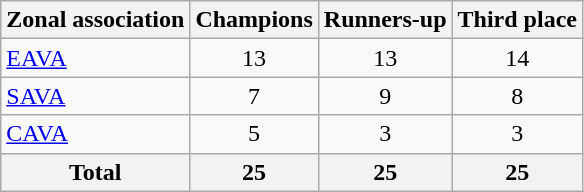<table class="wikitable sortable" style="text-align:center">
<tr>
<th>Zonal association</th>
<th data-sort-type="number">Champions</th>
<th data-sort-type="number">Runners-up</th>
<th data-sort-type="number">Third place</th>
</tr>
<tr>
<td align=left><a href='#'>EAVA</a></td>
<td>13</td>
<td>13</td>
<td>14</td>
</tr>
<tr>
<td align=left><a href='#'>SAVA</a></td>
<td>7</td>
<td>9</td>
<td>8</td>
</tr>
<tr>
<td align=left><a href='#'>CAVA</a></td>
<td>5</td>
<td>3</td>
<td>3</td>
</tr>
<tr>
<th align=left>Total</th>
<th>25</th>
<th>25</th>
<th>25</th>
</tr>
</table>
